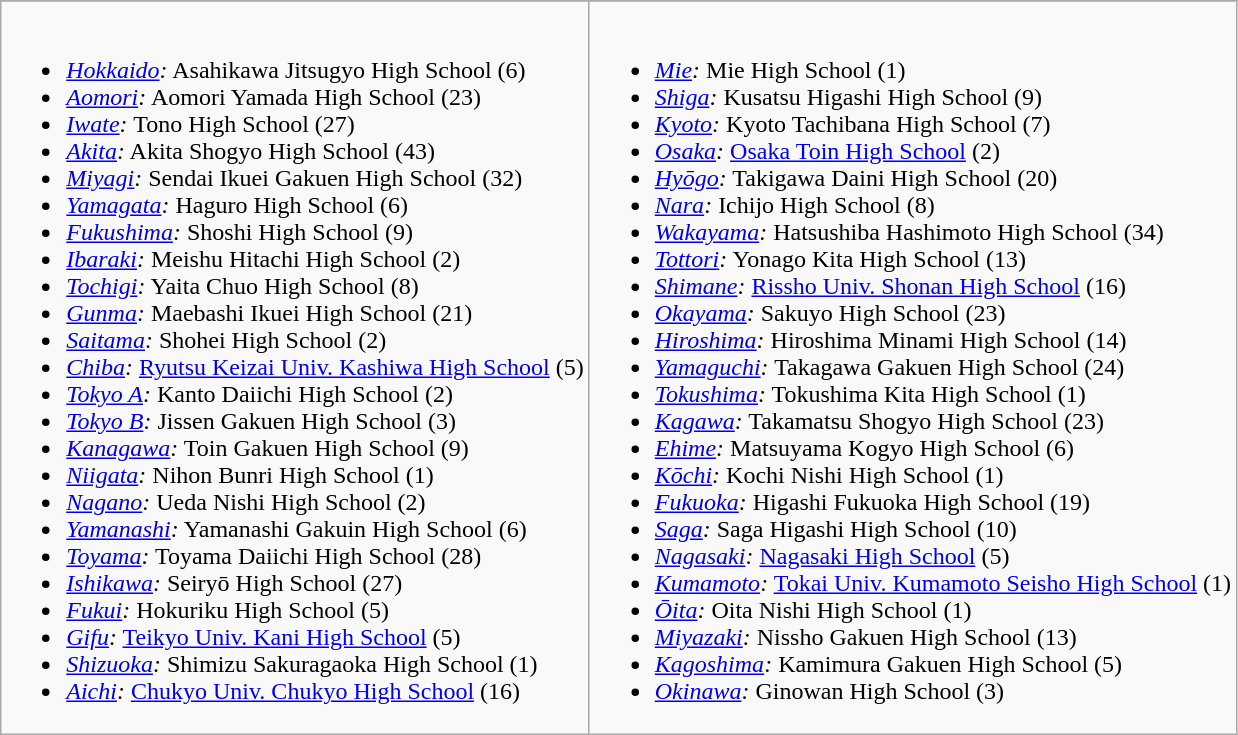<table class="wikitable">
<tr style="vertical-align:top; background:#d6e2b3; text-align:center;">
</tr>
<tr valign="top">
<td><br><ul><li><em><a href='#'>Hokkaido</a>:</em> Asahikawa Jitsugyo High School (6)</li><li><em><a href='#'>Aomori</a>:</em> Aomori Yamada High School (23)</li><li><em><a href='#'>Iwate</a>:</em> Tono High School (27)</li><li><em><a href='#'>Akita</a>:</em> Akita Shogyo High School (43)</li><li><em><a href='#'>Miyagi</a>:</em> Sendai Ikuei Gakuen High School (32)</li><li><em><a href='#'>Yamagata</a>:</em> Haguro High School (6)</li><li><em><a href='#'>Fukushima</a>:</em> Shoshi High School (9)</li><li><em><a href='#'>Ibaraki</a>:</em> Meishu Hitachi High School (2)</li><li><em><a href='#'>Tochigi</a>:</em> Yaita Chuo High School (8)</li><li><em><a href='#'>Gunma</a>:</em> Maebashi Ikuei High School (21)</li><li><em><a href='#'>Saitama</a>:</em> Shohei High School (2)</li><li><em><a href='#'>Chiba</a>:</em> <a href='#'>Ryutsu Keizai Univ. Kashiwa High School</a> (5)</li><li><em><a href='#'>Tokyo A</a>:</em> Kanto Daiichi High School (2)</li><li><em><a href='#'>Tokyo B</a>:</em> Jissen Gakuen High School (3)</li><li><em><a href='#'>Kanagawa</a>:</em> Toin Gakuen High School (9)</li><li><em><a href='#'>Niigata</a>:</em> Nihon Bunri High School (1)</li><li><em><a href='#'>Nagano</a>:</em> Ueda Nishi High School (2)</li><li><em><a href='#'>Yamanashi</a>:</em> Yamanashi Gakuin High School (6)</li><li><em><a href='#'>Toyama</a>:</em> Toyama Daiichi High School (28)</li><li><em><a href='#'>Ishikawa</a>:</em> Seiryō High School (27)</li><li><em><a href='#'>Fukui</a>:</em> Hokuriku High School (5)</li><li><em><a href='#'>Gifu</a>:</em> <a href='#'>Teikyo Univ. Kani High School</a> (5)</li><li><em><a href='#'>Shizuoka</a>:</em> Shimizu Sakuragaoka High School (1)</li><li><em><a href='#'>Aichi</a>:</em> <a href='#'>Chukyo Univ. Chukyo High School</a> (16)</li></ul></td>
<td><br><ul><li><em><a href='#'>Mie</a>:</em> Mie High School (1)</li><li><em><a href='#'>Shiga</a>:</em> Kusatsu Higashi High School (9)</li><li><em><a href='#'>Kyoto</a>:</em> Kyoto Tachibana High School (7)</li><li><em><a href='#'>Osaka</a>:</em> <a href='#'>Osaka Toin High School</a> (2)</li><li><em><a href='#'>Hyōgo</a>:</em> Takigawa Daini High School (20)</li><li><em><a href='#'>Nara</a>:</em> Ichijo High School (8)</li><li><em><a href='#'>Wakayama</a>:</em> Hatsushiba Hashimoto High School (34)</li><li><em><a href='#'>Tottori</a>:</em> Yonago Kita High School (13)</li><li><em><a href='#'>Shimane</a>:</em> <a href='#'>Rissho Univ. Shonan High School</a> (16)</li><li><em><a href='#'>Okayama</a>:</em> Sakuyo High School (23)</li><li><em><a href='#'>Hiroshima</a>:</em> Hiroshima Minami High School (14)</li><li><em><a href='#'>Yamaguchi</a>:</em> Takagawa Gakuen High School (24)</li><li><em><a href='#'>Tokushima</a>:</em> Tokushima Kita High School (1)</li><li><em><a href='#'>Kagawa</a>:</em> Takamatsu Shogyo High School (23)</li><li><em><a href='#'>Ehime</a>:</em> Matsuyama Kogyo High School (6)</li><li><em><a href='#'>Kōchi</a>:</em> Kochi Nishi High School (1)</li><li><em><a href='#'>Fukuoka</a>:</em> Higashi Fukuoka High School (19)</li><li><em><a href='#'>Saga</a>:</em> Saga Higashi High School (10)</li><li><em><a href='#'>Nagasaki</a>:</em> <a href='#'>Nagasaki  High School</a> (5)</li><li><em><a href='#'>Kumamoto</a>:</em> <a href='#'>Tokai Univ. Kumamoto Seisho High School</a> (1)</li><li><em><a href='#'>Ōita</a>:</em> Oita Nishi High School (1)</li><li><em><a href='#'>Miyazaki</a>:</em> Nissho Gakuen High School (13)</li><li><em><a href='#'>Kagoshima</a>:</em> Kamimura Gakuen High School (5)</li><li><em><a href='#'>Okinawa</a>:</em> Ginowan High School (3)</li></ul></td>
</tr>
</table>
